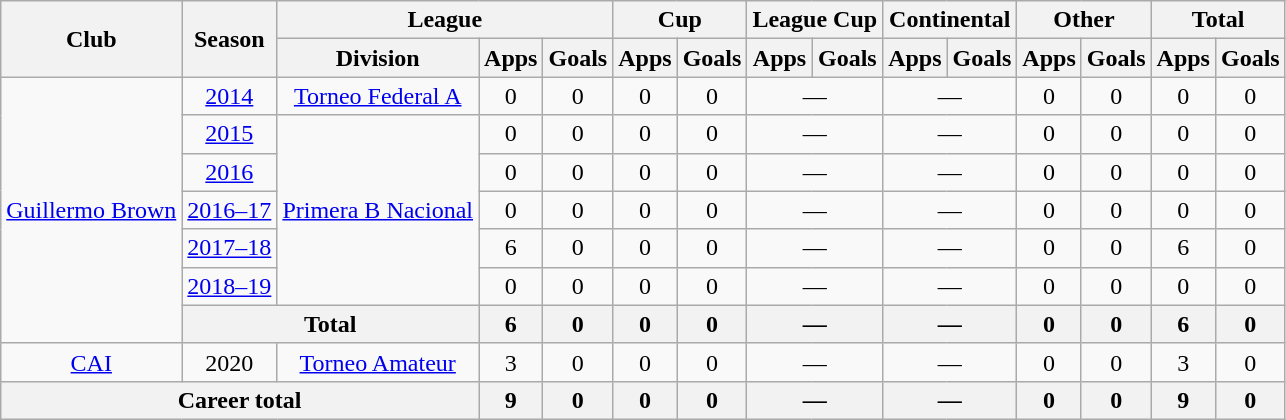<table class="wikitable" style="text-align:center">
<tr>
<th rowspan="2">Club</th>
<th rowspan="2">Season</th>
<th colspan="3">League</th>
<th colspan="2">Cup</th>
<th colspan="2">League Cup</th>
<th colspan="2">Continental</th>
<th colspan="2">Other</th>
<th colspan="2">Total</th>
</tr>
<tr>
<th>Division</th>
<th>Apps</th>
<th>Goals</th>
<th>Apps</th>
<th>Goals</th>
<th>Apps</th>
<th>Goals</th>
<th>Apps</th>
<th>Goals</th>
<th>Apps</th>
<th>Goals</th>
<th>Apps</th>
<th>Goals</th>
</tr>
<tr>
<td rowspan="7"><a href='#'>Guillermo Brown</a></td>
<td><a href='#'>2014</a></td>
<td rowspan="1"><a href='#'>Torneo Federal A</a></td>
<td>0</td>
<td>0</td>
<td>0</td>
<td>0</td>
<td colspan="2">—</td>
<td colspan="2">—</td>
<td>0</td>
<td>0</td>
<td>0</td>
<td>0</td>
</tr>
<tr>
<td><a href='#'>2015</a></td>
<td rowspan="5"><a href='#'>Primera B Nacional</a></td>
<td>0</td>
<td>0</td>
<td>0</td>
<td>0</td>
<td colspan="2">—</td>
<td colspan="2">—</td>
<td>0</td>
<td>0</td>
<td>0</td>
<td>0</td>
</tr>
<tr>
<td><a href='#'>2016</a></td>
<td>0</td>
<td>0</td>
<td>0</td>
<td>0</td>
<td colspan="2">—</td>
<td colspan="2">—</td>
<td>0</td>
<td>0</td>
<td>0</td>
<td>0</td>
</tr>
<tr>
<td><a href='#'>2016–17</a></td>
<td>0</td>
<td>0</td>
<td>0</td>
<td>0</td>
<td colspan="2">—</td>
<td colspan="2">—</td>
<td>0</td>
<td>0</td>
<td>0</td>
<td>0</td>
</tr>
<tr>
<td><a href='#'>2017–18</a></td>
<td>6</td>
<td>0</td>
<td>0</td>
<td>0</td>
<td colspan="2">—</td>
<td colspan="2">—</td>
<td>0</td>
<td>0</td>
<td>6</td>
<td>0</td>
</tr>
<tr>
<td><a href='#'>2018–19</a></td>
<td>0</td>
<td>0</td>
<td>0</td>
<td>0</td>
<td colspan="2">—</td>
<td colspan="2">—</td>
<td>0</td>
<td>0</td>
<td>0</td>
<td>0</td>
</tr>
<tr>
<th colspan="2">Total</th>
<th>6</th>
<th>0</th>
<th>0</th>
<th>0</th>
<th colspan="2">—</th>
<th colspan="2">—</th>
<th>0</th>
<th>0</th>
<th>6</th>
<th>0</th>
</tr>
<tr>
<td rowspan="1"><a href='#'>CAI</a></td>
<td>2020</td>
<td rowspan="1"><a href='#'>Torneo Amateur</a></td>
<td>3</td>
<td>0</td>
<td>0</td>
<td>0</td>
<td colspan="2">—</td>
<td colspan="2">—</td>
<td>0</td>
<td>0</td>
<td>3</td>
<td>0</td>
</tr>
<tr>
<th colspan="3">Career total</th>
<th>9</th>
<th>0</th>
<th>0</th>
<th>0</th>
<th colspan="2">—</th>
<th colspan="2">—</th>
<th>0</th>
<th>0</th>
<th>9</th>
<th>0</th>
</tr>
</table>
